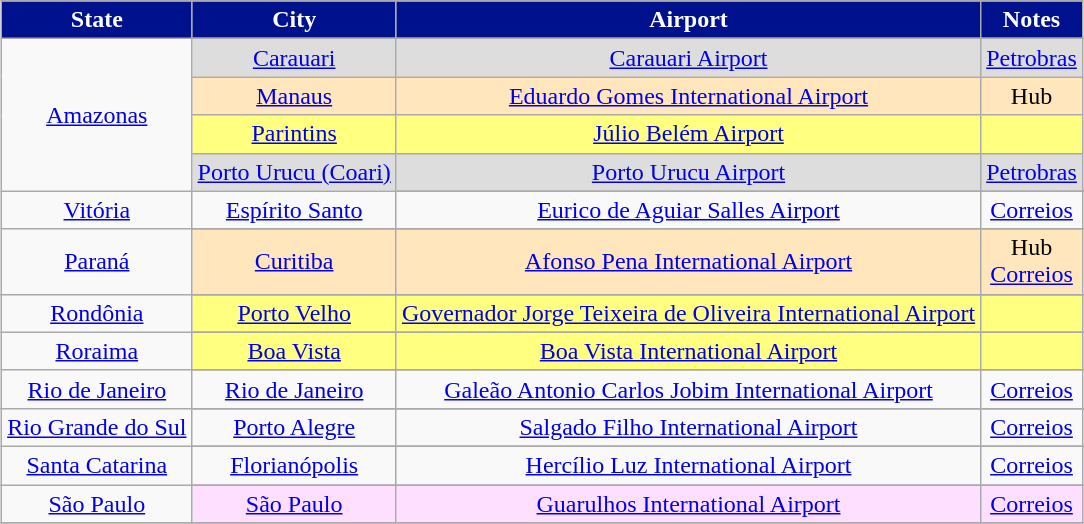<table Class="wikitable" style= "text-align:center; margin: 1em auto;">
<tr>
<th style="background:#00118d; color:white;">State</th>
<th style="background:#00118d; color:white;">City</th>
<th style="background:#00118d; color:white;">Airport</th>
<th style="background:#00118d; color:white;">Notes</th>
</tr>
<tr>
<td rowspan=6><div><a href='#'>Amazonas</a></div></td>
</tr>
<tr style="background-color:#DDDDDD">
<td><a href='#'>Carauari</a></td>
<td><a href='#'>Carauari Airport</a></td>
<td> <a href='#'>Petrobras</a></td>
</tr>
<tr style="background-color:#FFE6BD">
<td><a href='#'>Manaus</a></td>
<td><a href='#'>Eduardo Gomes International Airport</a></td>
<td>Hub</td>
</tr>
<tr style="background-color:#FFFF80">
<td><a href='#'>Parintins</a></td>
<td><a href='#'>Júlio Belém Airport</a></td>
<td></td>
</tr>
<tr style="background-color:#DDDDDD">
<td><a href='#'>Porto Urucu (Coari)</a></td>
<td><a href='#'>Porto Urucu Airport</a></td>
<td> <a href='#'>Petrobras</a></td>
</tr>
<tr>
<td rowspan=2><div><a href='#'>Espírito Santo</a></div></td>
</tr>
<tr>
<td><a href='#'>Vitória</a></td>
<td><a href='#'>Eurico de Aguiar Salles Airport</a></td>
<td> <a href='#'>Correios</a></td>
</tr>
<tr>
<td rowspan=2><div><a href='#'>Paraná</a></div></td>
</tr>
<tr style="background-color:#FFE6BD">
<td><a href='#'>Curitiba</a></td>
<td><a href='#'>Afonso Pena International Airport</a></td>
<td>Hub<br> <a href='#'>Correios</a></td>
</tr>
<tr>
<td rowspan=2><div><a href='#'>Rondônia</a></div></td>
</tr>
<tr style="background-color:#FFFF80">
<td><a href='#'>Porto Velho</a></td>
<td><a href='#'>Governador Jorge Teixeira de Oliveira International Airport</a></td>
<td></td>
</tr>
<tr>
<td rowspan=2><div><a href='#'>Roraima</a></div></td>
</tr>
<tr style="background-color:#FFFF80">
<td><a href='#'>Boa Vista</a></td>
<td><a href='#'>Boa Vista International Airport</a></td>
<td></td>
</tr>
<tr>
<td rowspan=2><div><a href='#'>Rio de Janeiro</a></div></td>
</tr>
<tr>
<td><a href='#'>Rio de Janeiro</a></td>
<td><a href='#'>Galeão Antonio Carlos Jobim International Airport</a></td>
<td> <a href='#'>Correios</a></td>
</tr>
<tr>
<td rowspan=2><div><a href='#'>Rio Grande do Sul</a></div></td>
</tr>
<tr>
<td><a href='#'>Porto Alegre</a></td>
<td><a href='#'>Salgado Filho International Airport</a></td>
<td> <a href='#'>Correios</a></td>
</tr>
<tr>
<td rowspan=2><div><a href='#'>Santa Catarina</a></div></td>
</tr>
<tr>
<td><a href='#'>Florianópolis</a></td>
<td><a href='#'>Hercílio Luz International Airport</a></td>
<td> <a href='#'>Correios</a></td>
</tr>
<tr>
<td rowspan=2><div><a href='#'>São Paulo</a></div></td>
</tr>
<tr style="background-color:#ffdfff">
<td><a href='#'>São Paulo</a></td>
<td><a href='#'>Guarulhos International Airport</a></td>
<td> <a href='#'>Correios</a></td>
</tr>
<tr>
</tr>
</table>
